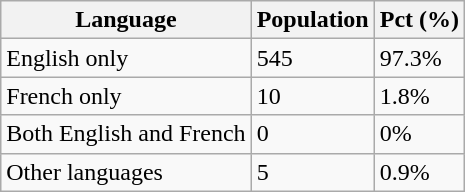<table class="wikitable">
<tr>
<th>Language</th>
<th>Population</th>
<th>Pct (%)</th>
</tr>
<tr>
<td>English only</td>
<td>545</td>
<td>97.3%</td>
</tr>
<tr>
<td>French only</td>
<td>10</td>
<td>1.8%</td>
</tr>
<tr>
<td>Both English and French</td>
<td>0</td>
<td>0%</td>
</tr>
<tr>
<td>Other languages</td>
<td>5</td>
<td>0.9%</td>
</tr>
</table>
